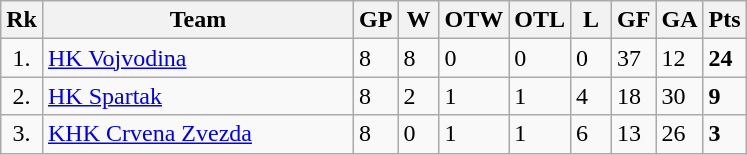<table class="wikitable" style="text-align:left;">
<tr>
<th width=20>Rk</th>
<th width=200>Team</th>
<th width=20 abbr="Games Played">GP</th>
<th width=20 abbr="Won">W</th>
<th width=20 abbr="Overtimes Won">OTW</th>
<th width=20 abbr="Overtime Lost">OTL</th>
<th width=20 abbr="Lost">L</th>
<th width=20 abbr="Goals for">GF</th>
<th width=20 abbr="Goals against">GA</th>
<th width=20 abbr="Points">Pts</th>
</tr>
<tr>
<td style="text-align:center;">1.</td>
<td><a href='#'>HK Vojvodina</a></td>
<td>8</td>
<td>8</td>
<td>0</td>
<td>0</td>
<td>0</td>
<td>37</td>
<td>12</td>
<td><strong>24</strong></td>
</tr>
<tr>
<td style="text-align:center;">2.</td>
<td><a href='#'>HK Spartak</a></td>
<td>8</td>
<td>2</td>
<td>1</td>
<td>1</td>
<td>4</td>
<td>18</td>
<td>30</td>
<td><strong>9</strong></td>
</tr>
<tr>
<td style="text-align:center;">3.</td>
<td><a href='#'>KHK Crvena Zvezda</a></td>
<td>8</td>
<td>0</td>
<td>1</td>
<td>1</td>
<td>6</td>
<td>13</td>
<td>26</td>
<td><strong>3</strong></td>
</tr>
</table>
